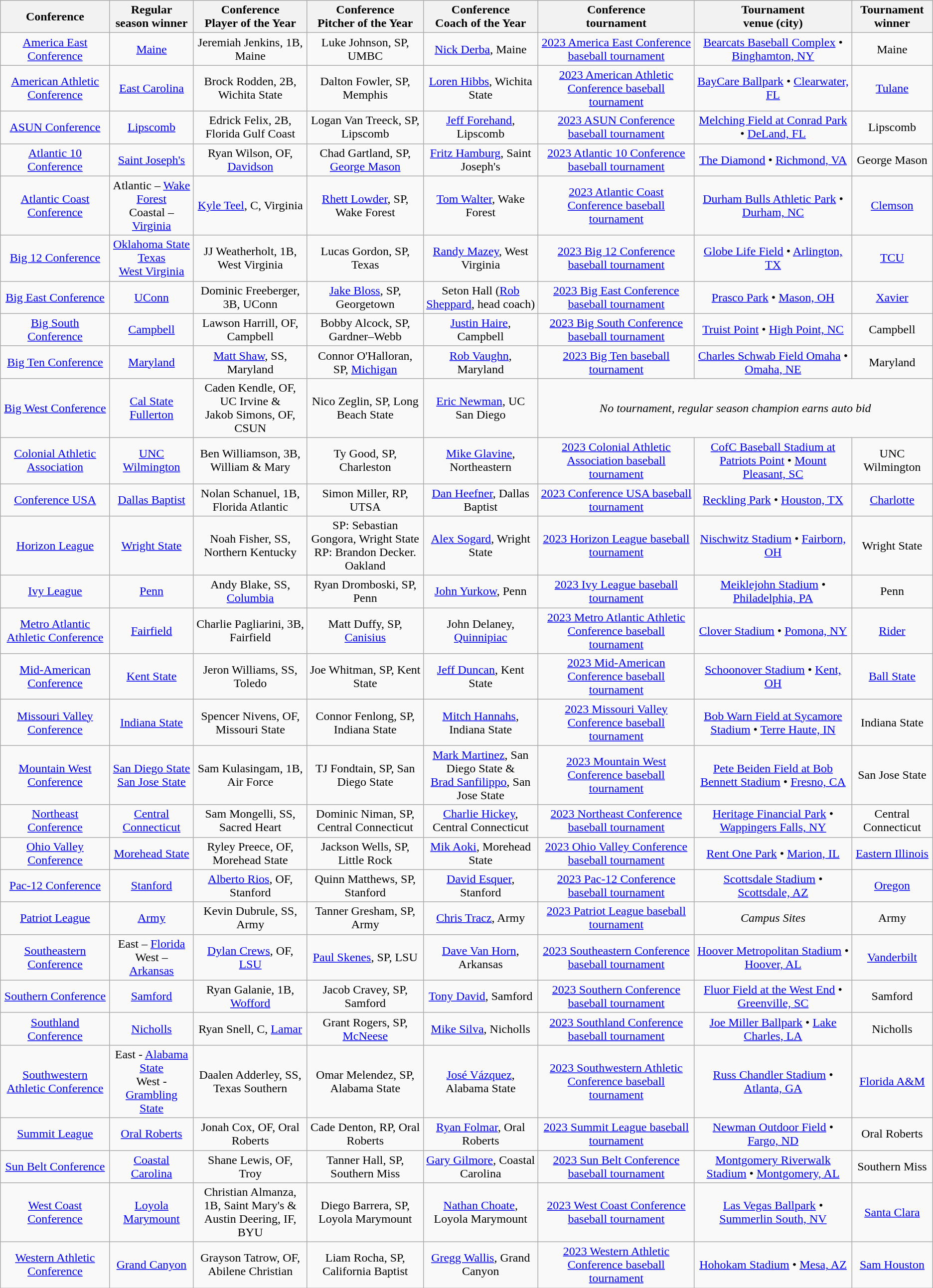<table class="wikitable" style="text-align:center;">
<tr>
<th>Conference</th>
<th>Regular <br> season winner</th>
<th>Conference <br> Player of the Year</th>
<th>Conference <br> Pitcher of the Year</th>
<th>Conference <br> Coach of the Year</th>
<th>Conference <br> tournament</th>
<th>Tournament <br> venue (city)</th>
<th>Tournament <br> winner</th>
</tr>
<tr>
<td><a href='#'>America East Conference</a></td>
<td><a href='#'>Maine</a></td>
<td>Jeremiah Jenkins, 1B, Maine</td>
<td>Luke Johnson, SP, UMBC</td>
<td><a href='#'>Nick Derba</a>, Maine</td>
<td><a href='#'>2023 America East Conference baseball tournament</a></td>
<td><a href='#'>Bearcats Baseball Complex</a> • <a href='#'>Binghamton, NY</a></td>
<td>Maine</td>
</tr>
<tr>
<td><a href='#'>American Athletic Conference</a></td>
<td><a href='#'>East Carolina</a></td>
<td>Brock Rodden, 2B, Wichita State</td>
<td>Dalton Fowler, SP, Memphis</td>
<td><a href='#'>Loren Hibbs</a>, Wichita State</td>
<td><a href='#'>2023 American Athletic Conference baseball tournament</a></td>
<td><a href='#'>BayCare Ballpark</a> • <a href='#'>Clearwater, FL</a></td>
<td><a href='#'>Tulane</a></td>
</tr>
<tr>
<td><a href='#'>ASUN Conference</a></td>
<td><a href='#'>Lipscomb</a></td>
<td>Edrick Felix, 2B, Florida Gulf Coast</td>
<td>Logan Van Treeck, SP, Lipscomb</td>
<td><a href='#'>Jeff Forehand</a>, Lipscomb</td>
<td><a href='#'>2023 ASUN Conference baseball tournament</a></td>
<td><a href='#'>Melching Field at Conrad Park</a> • <a href='#'>DeLand, FL</a></td>
<td>Lipscomb</td>
</tr>
<tr>
<td><a href='#'>Atlantic 10 Conference</a></td>
<td><a href='#'>Saint Joseph's</a></td>
<td>Ryan Wilson, OF, <a href='#'>Davidson</a></td>
<td>Chad Gartland, SP, <a href='#'>George Mason</a></td>
<td><a href='#'>Fritz Hamburg</a>, Saint Joseph's</td>
<td><a href='#'>2023 Atlantic 10 Conference baseball tournament</a></td>
<td><a href='#'>The Diamond</a> • <a href='#'>Richmond, VA</a></td>
<td>George Mason</td>
</tr>
<tr>
<td><a href='#'>Atlantic Coast Conference</a></td>
<td>Atlantic – <a href='#'>Wake Forest</a><br>Coastal – <a href='#'>Virginia</a></td>
<td><a href='#'>Kyle Teel</a>, C, Virginia</td>
<td><a href='#'>Rhett Lowder</a>, SP, Wake Forest</td>
<td><a href='#'>Tom Walter</a>, Wake Forest</td>
<td><a href='#'>2023 Atlantic Coast Conference baseball tournament</a></td>
<td><a href='#'>Durham Bulls Athletic Park</a> • <a href='#'>Durham, NC</a></td>
<td><a href='#'>Clemson</a></td>
</tr>
<tr>
<td><a href='#'>Big 12 Conference</a></td>
<td><a href='#'>Oklahoma State</a><br><a href='#'>Texas</a><br><a href='#'>West Virginia</a></td>
<td>JJ Weatherholt, 1B, West Virginia</td>
<td>Lucas Gordon, SP, Texas</td>
<td><a href='#'>Randy Mazey</a>, West Virginia</td>
<td><a href='#'>2023 Big 12 Conference baseball tournament</a></td>
<td><a href='#'>Globe Life Field</a> • <a href='#'>Arlington, TX</a></td>
<td><a href='#'>TCU</a></td>
</tr>
<tr>
<td><a href='#'>Big East Conference</a></td>
<td><a href='#'>UConn</a></td>
<td>Dominic Freeberger, 3B, UConn</td>
<td><a href='#'>Jake Bloss</a>, SP, Georgetown</td>
<td>Seton Hall (<a href='#'>Rob Sheppard</a>, head coach)</td>
<td><a href='#'>2023 Big East Conference baseball tournament</a></td>
<td><a href='#'>Prasco Park</a> • <a href='#'>Mason, OH</a></td>
<td><a href='#'>Xavier</a></td>
</tr>
<tr>
<td><a href='#'>Big South Conference</a></td>
<td><a href='#'>Campbell</a></td>
<td>Lawson Harrill, OF, Campbell</td>
<td>Bobby Alcock, SP, Gardner–Webb</td>
<td><a href='#'>Justin Haire</a>, Campbell</td>
<td><a href='#'>2023 Big South Conference baseball tournament</a></td>
<td><a href='#'>Truist Point</a> • <a href='#'>High Point, NC</a></td>
<td>Campbell</td>
</tr>
<tr>
<td><a href='#'>Big Ten Conference</a></td>
<td><a href='#'>Maryland</a></td>
<td><a href='#'>Matt Shaw</a>, SS, Maryland</td>
<td>Connor O'Halloran, SP, <a href='#'>Michigan</a></td>
<td><a href='#'>Rob Vaughn</a>, Maryland</td>
<td><a href='#'>2023 Big Ten baseball tournament</a></td>
<td><a href='#'>Charles Schwab Field Omaha</a> • <a href='#'>Omaha, NE</a></td>
<td>Maryland</td>
</tr>
<tr>
<td><a href='#'>Big West Conference</a></td>
<td><a href='#'>Cal State Fullerton</a></td>
<td>Caden Kendle, OF, UC Irvine &<br>Jakob Simons, OF, CSUN</td>
<td>Nico Zeglin, SP, Long Beach State</td>
<td><a href='#'>Eric Newman</a>, UC San Diego</td>
<td colspan=3><em>No tournament, regular season champion earns auto bid</em></td>
</tr>
<tr>
<td><a href='#'>Colonial Athletic Association</a></td>
<td><a href='#'>UNC Wilmington</a></td>
<td>Ben Williamson, 3B, William & Mary</td>
<td>Ty Good, SP, Charleston</td>
<td><a href='#'>Mike Glavine</a>, Northeastern</td>
<td><a href='#'>2023 Colonial Athletic Association baseball tournament</a></td>
<td><a href='#'>CofC Baseball Stadium at Patriots Point</a> • <a href='#'>Mount Pleasant, SC</a></td>
<td>UNC Wilmington</td>
</tr>
<tr>
<td><a href='#'>Conference USA</a></td>
<td><a href='#'>Dallas Baptist</a></td>
<td>Nolan Schanuel, 1B, Florida Atlantic</td>
<td>Simon Miller, RP, UTSA</td>
<td><a href='#'>Dan Heefner</a>, Dallas Baptist</td>
<td><a href='#'>2023 Conference USA baseball tournament</a></td>
<td><a href='#'>Reckling Park</a> • <a href='#'>Houston, TX</a></td>
<td><a href='#'>Charlotte</a></td>
</tr>
<tr>
<td><a href='#'>Horizon League</a></td>
<td><a href='#'>Wright State</a></td>
<td>Noah Fisher, SS, Northern Kentucky</td>
<td>SP: Sebastian Gongora, Wright State<br>RP: Brandon Decker. Oakland</td>
<td><a href='#'>Alex Sogard</a>, Wright State</td>
<td><a href='#'>2023 Horizon League baseball tournament</a></td>
<td><a href='#'>Nischwitz Stadium</a> • <a href='#'>Fairborn, OH</a></td>
<td>Wright State</td>
</tr>
<tr>
<td><a href='#'>Ivy League</a></td>
<td><a href='#'>Penn</a></td>
<td>Andy Blake, SS, <a href='#'>Columbia</a></td>
<td>Ryan Dromboski, SP, Penn</td>
<td><a href='#'>John Yurkow</a>, Penn</td>
<td><a href='#'>2023 Ivy League baseball tournament</a></td>
<td><a href='#'>Meiklejohn Stadium</a> • <a href='#'>Philadelphia, PA</a></td>
<td>Penn</td>
</tr>
<tr>
<td><a href='#'>Metro Atlantic Athletic Conference</a></td>
<td><a href='#'>Fairfield</a></td>
<td>Charlie Pagliarini, 3B, Fairfield</td>
<td>Matt Duffy, SP, <a href='#'>Canisius</a></td>
<td>John Delaney, <a href='#'>Quinnipiac</a></td>
<td><a href='#'>2023 Metro Atlantic Athletic Conference baseball tournament</a></td>
<td><a href='#'>Clover Stadium</a> • <a href='#'>Pomona, NY</a></td>
<td><a href='#'>Rider</a></td>
</tr>
<tr>
<td><a href='#'>Mid-American Conference</a></td>
<td><a href='#'>Kent State</a></td>
<td>Jeron Williams, SS, Toledo</td>
<td>Joe Whitman, SP, Kent State</td>
<td><a href='#'>Jeff Duncan</a>, Kent State</td>
<td><a href='#'>2023 Mid-American Conference baseball tournament</a></td>
<td><a href='#'>Schoonover Stadium</a> • <a href='#'>Kent, OH</a></td>
<td><a href='#'>Ball State</a></td>
</tr>
<tr>
<td><a href='#'>Missouri Valley Conference</a></td>
<td><a href='#'>Indiana State</a></td>
<td>Spencer Nivens, OF, Missouri State</td>
<td>Connor Fenlong, SP, Indiana State</td>
<td><a href='#'>Mitch Hannahs</a>, Indiana State</td>
<td><a href='#'>2023 Missouri Valley Conference baseball tournament</a></td>
<td><a href='#'>Bob Warn Field at Sycamore Stadium</a> • <a href='#'>Terre Haute, IN</a></td>
<td>Indiana State</td>
</tr>
<tr>
<td><a href='#'>Mountain West Conference</a></td>
<td><a href='#'>San Diego State</a><br><a href='#'>San Jose State</a></td>
<td>Sam Kulasingam, 1B, Air Force</td>
<td>TJ Fondtain, SP, San Diego State</td>
<td><a href='#'>Mark Martinez</a>, San Diego State &<br> <a href='#'>Brad Sanfilippo</a>, San Jose State</td>
<td><a href='#'>2023 Mountain West Conference baseball tournament</a></td>
<td><a href='#'>Pete Beiden Field at Bob Bennett Stadium</a> • <a href='#'>Fresno, CA</a></td>
<td>San Jose State</td>
</tr>
<tr>
<td><a href='#'>Northeast Conference</a></td>
<td><a href='#'>Central Connecticut</a></td>
<td>Sam Mongelli, SS, Sacred Heart</td>
<td>Dominic Niman, SP, Central Connecticut</td>
<td><a href='#'>Charlie Hickey</a>, Central Connecticut</td>
<td><a href='#'>2023 Northeast Conference baseball tournament</a></td>
<td><a href='#'>Heritage Financial Park</a> • <a href='#'>Wappingers Falls, NY</a></td>
<td>Central Connecticut</td>
</tr>
<tr>
<td><a href='#'>Ohio Valley Conference</a></td>
<td><a href='#'>Morehead State</a></td>
<td>Ryley Preece, OF, Morehead State</td>
<td>Jackson Wells, SP, Little Rock</td>
<td><a href='#'>Mik Aoki</a>, Morehead State</td>
<td><a href='#'>2023 Ohio Valley Conference baseball tournament</a></td>
<td><a href='#'>Rent One Park</a> • <a href='#'>Marion, IL</a></td>
<td><a href='#'>Eastern Illinois</a></td>
</tr>
<tr>
<td><a href='#'>Pac-12 Conference</a></td>
<td><a href='#'>Stanford</a></td>
<td><a href='#'>Alberto Rios</a>, OF, Stanford</td>
<td>Quinn Matthews, SP, Stanford</td>
<td><a href='#'>David Esquer</a>, Stanford</td>
<td><a href='#'>2023 Pac-12 Conference baseball tournament</a></td>
<td><a href='#'>Scottsdale Stadium</a> • <a href='#'>Scottsdale, AZ</a></td>
<td><a href='#'>Oregon</a></td>
</tr>
<tr>
<td><a href='#'>Patriot League</a></td>
<td><a href='#'>Army</a></td>
<td>Kevin Dubrule, SS, Army</td>
<td>Tanner Gresham, SP, Army</td>
<td><a href='#'>Chris Tracz</a>, Army</td>
<td><a href='#'>2023 Patriot League baseball tournament</a></td>
<td><em>Campus Sites</em></td>
<td>Army</td>
</tr>
<tr>
<td><a href='#'>Southeastern Conference</a></td>
<td>East – <a href='#'>Florida</a><br>West – <a href='#'>Arkansas</a></td>
<td><a href='#'>Dylan Crews</a>, OF, <a href='#'>LSU</a></td>
<td><a href='#'>Paul Skenes</a>, SP, LSU</td>
<td><a href='#'>Dave Van Horn</a>, Arkansas</td>
<td><a href='#'>2023 Southeastern Conference baseball tournament</a></td>
<td><a href='#'>Hoover Metropolitan Stadium</a> • <a href='#'>Hoover, AL</a></td>
<td><a href='#'>Vanderbilt</a></td>
</tr>
<tr>
<td><a href='#'>Southern Conference</a></td>
<td><a href='#'>Samford</a></td>
<td>Ryan Galanie, 1B, <a href='#'>Wofford</a></td>
<td>Jacob Cravey, SP, Samford</td>
<td><a href='#'>Tony David</a>, Samford</td>
<td><a href='#'>2023 Southern Conference baseball tournament</a></td>
<td><a href='#'>Fluor Field at the West End</a> • <a href='#'>Greenville, SC</a></td>
<td>Samford</td>
</tr>
<tr>
<td><a href='#'>Southland Conference</a></td>
<td><a href='#'>Nicholls</a></td>
<td>Ryan Snell, C, <a href='#'>Lamar</a></td>
<td>Grant Rogers, SP, <a href='#'>McNeese</a></td>
<td><a href='#'>Mike Silva</a>, Nicholls</td>
<td><a href='#'>2023 Southland Conference baseball tournament</a></td>
<td><a href='#'>Joe Miller Ballpark</a> • <a href='#'>Lake Charles, LA</a></td>
<td>Nicholls</td>
</tr>
<tr>
<td><a href='#'>Southwestern Athletic Conference</a></td>
<td>East - <a href='#'>Alabama State</a><br>West - <a href='#'>Grambling State</a></td>
<td>Daalen Adderley, SS, Texas Southern</td>
<td>Omar Melendez, SP, Alabama State</td>
<td><a href='#'>José Vázquez</a>, Alabama State</td>
<td><a href='#'>2023 Southwestern Athletic Conference baseball tournament</a></td>
<td><a href='#'>Russ Chandler Stadium</a> • <a href='#'>Atlanta, GA</a></td>
<td><a href='#'>Florida A&M</a></td>
</tr>
<tr>
<td><a href='#'>Summit League</a></td>
<td><a href='#'>Oral Roberts</a></td>
<td>Jonah Cox, OF, Oral Roberts</td>
<td>Cade Denton, RP, Oral Roberts</td>
<td><a href='#'>Ryan Folmar</a>, Oral Roberts</td>
<td><a href='#'>2023 Summit League baseball tournament</a></td>
<td><a href='#'>Newman Outdoor Field</a> • <a href='#'>Fargo, ND</a></td>
<td>Oral Roberts</td>
</tr>
<tr>
<td><a href='#'>Sun Belt Conference</a></td>
<td><a href='#'>Coastal Carolina</a></td>
<td>Shane Lewis, OF, Troy</td>
<td>Tanner Hall, SP, Southern Miss</td>
<td><a href='#'>Gary Gilmore</a>, Coastal Carolina</td>
<td><a href='#'>2023 Sun Belt Conference baseball tournament</a></td>
<td><a href='#'>Montgomery Riverwalk Stadium</a> • <a href='#'>Montgomery, AL</a></td>
<td>Southern Miss</td>
</tr>
<tr>
<td><a href='#'>West Coast Conference</a></td>
<td><a href='#'>Loyola Marymount</a></td>
<td>Christian Almanza, 1B, Saint Mary's &<br>Austin Deering, IF, BYU</td>
<td>Diego Barrera, SP, Loyola Marymount</td>
<td><a href='#'>Nathan Choate</a>, Loyola Marymount</td>
<td><a href='#'>2023 West Coast Conference baseball tournament</a></td>
<td><a href='#'>Las Vegas Ballpark</a> • <a href='#'>Summerlin South, NV</a></td>
<td><a href='#'>Santa Clara</a></td>
</tr>
<tr>
<td><a href='#'>Western Athletic Conference</a></td>
<td><a href='#'>Grand Canyon</a></td>
<td>Grayson Tatrow, OF, Abilene Christian</td>
<td>Liam Rocha, SP, California Baptist</td>
<td><a href='#'>Gregg Wallis</a>, Grand Canyon</td>
<td><a href='#'>2023 Western Athletic Conference baseball tournament</a></td>
<td><a href='#'>Hohokam Stadium</a> • <a href='#'>Mesa, AZ</a></td>
<td><a href='#'>Sam Houston</a></td>
</tr>
</table>
